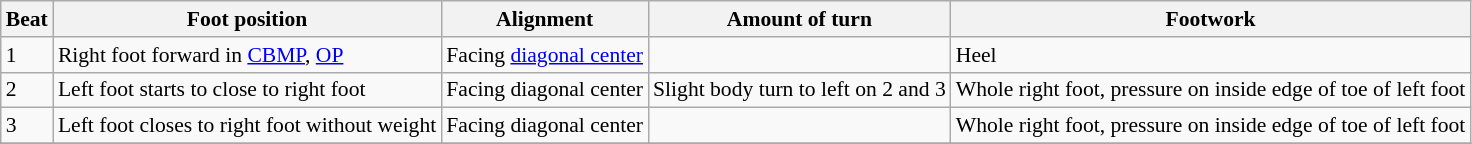<table class="wikitable" style="font-size:90%;">
<tr>
<th>Beat</th>
<th>Foot position</th>
<th>Alignment</th>
<th>Amount of turn</th>
<th>Footwork</th>
</tr>
<tr>
<td>1</td>
<td>Right foot forward in <a href='#'>CBMP</a>, <a href='#'>OP</a></td>
<td>Facing <a href='#'>diagonal center</a></td>
<td></td>
<td>Heel</td>
</tr>
<tr>
<td>2</td>
<td>Left foot starts to close to right foot</td>
<td>Facing diagonal center</td>
<td>Slight body turn to left on 2 and 3</td>
<td>Whole right foot, pressure on inside edge of toe of left foot</td>
</tr>
<tr>
<td>3</td>
<td>Left foot closes to right foot without weight</td>
<td>Facing diagonal center</td>
<td></td>
<td>Whole right foot, pressure on inside edge of toe of left foot</td>
</tr>
<tr>
</tr>
</table>
